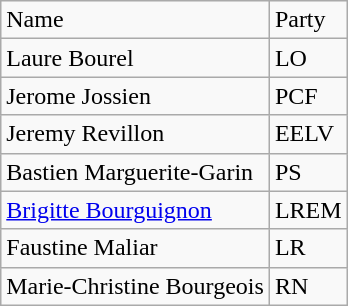<table class="wikitable">
<tr>
<td>Name</td>
<td>Party</td>
</tr>
<tr>
<td>Laure Bourel</td>
<td>LO</td>
</tr>
<tr>
<td>Jerome Jossien</td>
<td>PCF</td>
</tr>
<tr>
<td>Jeremy Revillon</td>
<td>EELV</td>
</tr>
<tr>
<td>Bastien Marguerite-Garin</td>
<td>PS</td>
</tr>
<tr>
<td><a href='#'>Brigitte Bourguignon</a></td>
<td>LREM</td>
</tr>
<tr>
<td>Faustine Maliar</td>
<td>LR</td>
</tr>
<tr>
<td>Marie-Christine Bourgeois</td>
<td>RN</td>
</tr>
</table>
